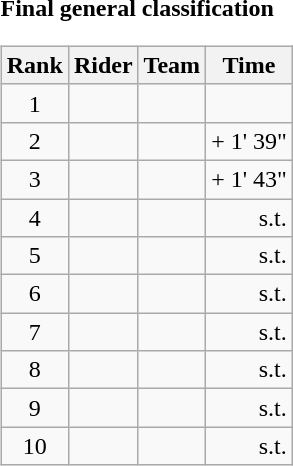<table>
<tr>
<td><strong>Final general classification</strong> <br><table class="wikitable">
<tr>
<th scope="col">Rank</th>
<th scope="col">Rider</th>
<th scope="col">Team</th>
<th scope="col">Time</th>
</tr>
<tr>
<td style="text-align:center;">1</td>
<td> </td>
<td></td>
<td style="text-align:right;"></td>
</tr>
<tr>
<td style="text-align:center;">2</td>
<td></td>
<td></td>
<td style="text-align:right;">+ 1' 39"</td>
</tr>
<tr>
<td style="text-align:center;">3</td>
<td></td>
<td></td>
<td style="text-align:right;">+ 1' 43"</td>
</tr>
<tr>
<td style="text-align:center;">4</td>
<td></td>
<td></td>
<td style="text-align:right;">s.t.</td>
</tr>
<tr>
<td style="text-align:center;">5</td>
<td></td>
<td></td>
<td style="text-align:right;">s.t.</td>
</tr>
<tr>
<td style="text-align:center;">6</td>
<td></td>
<td></td>
<td style="text-align:right;">s.t.</td>
</tr>
<tr>
<td style="text-align:center;">7</td>
<td></td>
<td></td>
<td style="text-align:right;">s.t.</td>
</tr>
<tr>
<td style="text-align:center;">8</td>
<td></td>
<td></td>
<td style="text-align:right;">s.t.</td>
</tr>
<tr>
<td style="text-align:center;">9</td>
<td></td>
<td></td>
<td style="text-align:right;">s.t.</td>
</tr>
<tr>
<td style="text-align:center;">10</td>
<td></td>
<td></td>
<td style="text-align:right;">s.t.</td>
</tr>
</table>
</td>
</tr>
</table>
